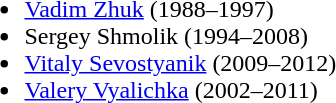<table>
<tr>
<td class="mw-collapsible mw-collapsed"><br><ul><li><a href='#'>Vadim Zhuk</a> (1988–1997)</li><li>Sergey Shmolik (1994–2008)</li><li><a href='#'>Vitaly Sevostyanik</a> (2009–2012)</li><li><a href='#'>Valery Vyalichka</a> (2002–2011)</li></ul></td>
</tr>
</table>
